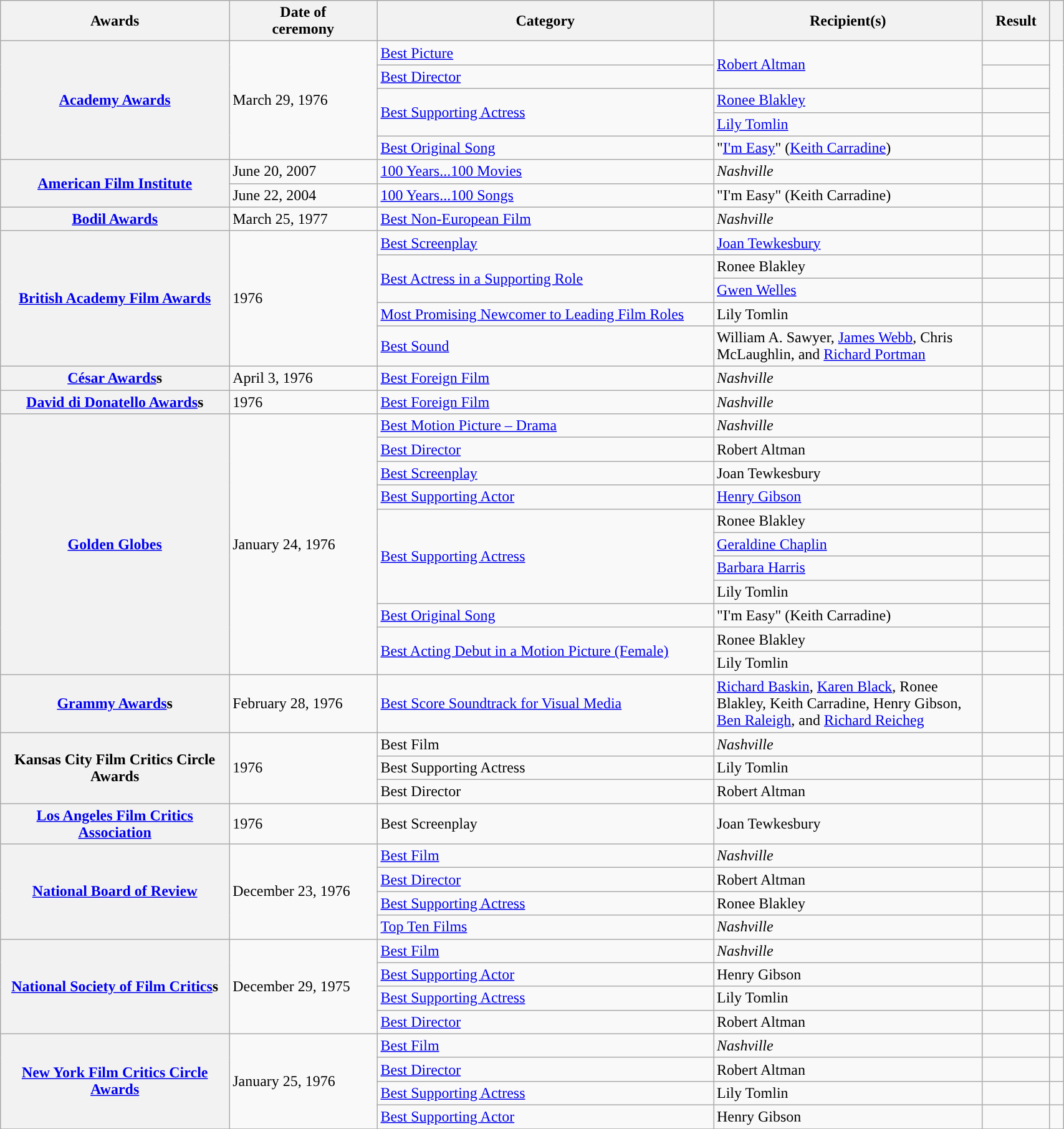<table class="wikitable plainrowheaders sortable" style="width:90%;">
<tr>
<th width=17%>Awards</th>
<th style="width:11%;">Date of <br>ceremony</th>
<th style="width:25%;">Category</th>
<th style="width:20%;">Recipient(s)</th>
<th style="width:5%;">Result</th>
<th class="unsortable" width=1%></th>
</tr>
<tr>
<th scope="row" rowspan="5"><a href='#'>Academy Awards</a></th>
<td rowspan="5">March 29, 1976</td>
<td><a href='#'>Best Picture</a></td>
<td rowspan=2><a href='#'>Robert Altman</a></td>
<td></td>
<td rowspan="5" style="text-align:center;"></td>
</tr>
<tr>
<td><a href='#'>Best Director</a></td>
<td></td>
</tr>
<tr>
<td rowspan="2"><a href='#'>Best Supporting Actress</a></td>
<td><a href='#'>Ronee Blakley</a></td>
<td></td>
</tr>
<tr>
<td><a href='#'>Lily Tomlin</a></td>
<td></td>
</tr>
<tr>
<td><a href='#'>Best Original Song</a></td>
<td>"<a href='#'>I'm Easy</a>" (<a href='#'>Keith Carradine</a>)</td>
<td></td>
</tr>
<tr>
<th scope="row" rowspan="2"><a href='#'>American Film Institute</a></th>
<td>June 20, 2007</td>
<td><a href='#'>100 Years...100 Movies</a></td>
<td><em>Nashville</em></td>
<td></td>
<td style="text-align:center;"></td>
</tr>
<tr>
<td>June 22, 2004</td>
<td><a href='#'>100 Years...100 Songs</a></td>
<td>"I'm Easy" (Keith Carradine)</td>
<td></td>
<td style="text-align:center;"></td>
</tr>
<tr>
<th scope="row"><a href='#'>Bodil Awards</a></th>
<td>March 25, 1977</td>
<td><a href='#'>Best Non-European Film</a></td>
<td><em>Nashville</em></td>
<td></td>
<td style="text-align:center;"></td>
</tr>
<tr>
<th scope="row" rowspan="5"><a href='#'>British Academy Film Awards</a></th>
<td rowspan="5">1976</td>
<td><a href='#'>Best Screenplay</a></td>
<td><a href='#'>Joan Tewkesbury</a></td>
<td></td>
<td style="text-align:center;"></td>
</tr>
<tr>
<td rowspan="2"><a href='#'>Best Actress in a Supporting Role</a></td>
<td>Ronee Blakley</td>
<td></td>
<td style="text-align:center;"></td>
</tr>
<tr>
<td><a href='#'>Gwen Welles</a></td>
<td></td>
<td style="text-align:center;"></td>
</tr>
<tr>
<td><a href='#'>Most Promising Newcomer to Leading Film Roles</a></td>
<td>Lily Tomlin</td>
<td></td>
<td style="text-align:center;"></td>
</tr>
<tr>
<td><a href='#'>Best Sound</a></td>
<td>William A. Sawyer, <a href='#'>James Webb</a>, Chris McLaughlin, and <a href='#'>Richard Portman</a></td>
<td></td>
<td style="text-align:center;"></td>
</tr>
<tr>
<th scope="row"><a href='#'>César Awards</a>s</th>
<td>April 3, 1976</td>
<td><a href='#'>Best Foreign Film</a></td>
<td><em>Nashville</em></td>
<td></td>
<td style="text-align:center;"></td>
</tr>
<tr>
<th scope="row"><a href='#'>David di Donatello Awards</a>s</th>
<td>1976</td>
<td><a href='#'>Best Foreign Film</a></td>
<td><em>Nashville</em></td>
<td></td>
<td style="text-align:center;"></td>
</tr>
<tr>
<th scope="row" rowspan="11"><a href='#'>Golden Globes</a></th>
<td rowspan="11">January 24, 1976</td>
<td><a href='#'>Best Motion Picture – Drama</a></td>
<td><em>Nashville</em></td>
<td></td>
<td rowspan="11" style="text-align:center;"></td>
</tr>
<tr>
<td><a href='#'>Best Director</a></td>
<td>Robert Altman</td>
<td></td>
</tr>
<tr>
<td><a href='#'>Best Screenplay</a></td>
<td>Joan Tewkesbury</td>
<td></td>
</tr>
<tr>
<td><a href='#'>Best Supporting Actor</a></td>
<td><a href='#'>Henry Gibson</a></td>
<td></td>
</tr>
<tr>
<td rowspan="4"><a href='#'>Best Supporting Actress</a></td>
<td>Ronee Blakley</td>
<td></td>
</tr>
<tr>
<td><a href='#'>Geraldine Chaplin</a></td>
<td></td>
</tr>
<tr>
<td><a href='#'>Barbara Harris</a></td>
<td></td>
</tr>
<tr>
<td>Lily Tomlin</td>
<td></td>
</tr>
<tr>
<td><a href='#'>Best Original Song</a></td>
<td>"I'm Easy" (Keith Carradine)</td>
<td></td>
</tr>
<tr>
<td rowspan="2"><a href='#'>Best Acting Debut in a Motion Picture (Female)</a></td>
<td>Ronee Blakley</td>
<td></td>
</tr>
<tr>
<td>Lily Tomlin</td>
<td></td>
</tr>
<tr>
<th scope="row"><a href='#'>Grammy Awards</a>s</th>
<td>February 28, 1976</td>
<td><a href='#'>Best Score Soundtrack for Visual Media</a></td>
<td><a href='#'>Richard Baskin</a>, <a href='#'>Karen Black</a>, Ronee Blakley,  Keith Carradine, Henry Gibson, <a href='#'>Ben Raleigh</a>, and <a href='#'>Richard Reicheg</a></td>
<td></td>
<td style="text-align:center;"></td>
</tr>
<tr>
<th scope="row" rowspan="3">Kansas City Film Critics Circle Awards</th>
<td rowspan="3">1976</td>
<td>Best Film</td>
<td><em>Nashville</em></td>
<td></td>
<td style="text-align:center;"></td>
</tr>
<tr>
<td>Best Supporting Actress</td>
<td>Lily Tomlin</td>
<td></td>
<td style="text-align:center;"></td>
</tr>
<tr>
<td>Best Director</td>
<td>Robert Altman</td>
<td></td>
<td style="text-align:center;"></td>
</tr>
<tr>
<th scope="row"><a href='#'>Los Angeles Film Critics Association</a></th>
<td>1976</td>
<td>Best Screenplay</td>
<td>Joan Tewkesbury</td>
<td></td>
<td style="text-align:center;"></td>
</tr>
<tr>
<th rowspan="4" scope="row"><a href='#'>National Board of Review</a></th>
<td rowspan="4">December 23, 1976</td>
<td><a href='#'>Best Film</a></td>
<td><em>Nashville</em></td>
<td></td>
<td style="text-align:center;"></td>
</tr>
<tr>
<td><a href='#'>Best Director</a></td>
<td>Robert Altman</td>
<td></td>
<td style="text-align:center;"></td>
</tr>
<tr>
<td><a href='#'>Best Supporting Actress</a></td>
<td>Ronee Blakley</td>
<td></td>
<td style="text-align:center;"></td>
</tr>
<tr>
<td><a href='#'>Top Ten Films</a></td>
<td><em>Nashville</em></td>
<td></td>
<td style="text-align:center;"></td>
</tr>
<tr>
<th scope="row" rowspan="4"><a href='#'>National Society of Film Critics</a>s</th>
<td rowspan="4">December 29, 1975</td>
<td><a href='#'>Best Film</a></td>
<td><em>Nashville</em></td>
<td></td>
<td style="text-align:center;"></td>
</tr>
<tr>
<td><a href='#'>Best Supporting Actor</a></td>
<td>Henry Gibson</td>
<td></td>
<td style="text-align:center;"></td>
</tr>
<tr>
<td><a href='#'>Best Supporting Actress</a></td>
<td>Lily Tomlin</td>
<td></td>
<td style="text-align:center;"></td>
</tr>
<tr>
<td><a href='#'>Best Director</a></td>
<td>Robert Altman</td>
<td></td>
<td style="text-align:center;"></td>
</tr>
<tr>
<th scope="row" rowspan="4"><a href='#'>New York Film Critics Circle Awards</a></th>
<td rowspan="4">January 25, 1976</td>
<td><a href='#'>Best Film</a></td>
<td><em>Nashville</em></td>
<td></td>
<td style="text-align:center;"></td>
</tr>
<tr>
<td><a href='#'>Best Director</a></td>
<td>Robert Altman</td>
<td></td>
<td style="text-align:center;"></td>
</tr>
<tr>
<td><a href='#'>Best Supporting Actress</a></td>
<td>Lily Tomlin</td>
<td></td>
<td style="text-align:center;"></td>
</tr>
<tr>
<td><a href='#'>Best Supporting Actor</a></td>
<td>Henry Gibson</td>
<td></td>
<td style="text-align:center;"></td>
</tr>
<tr>
</tr>
</table>
